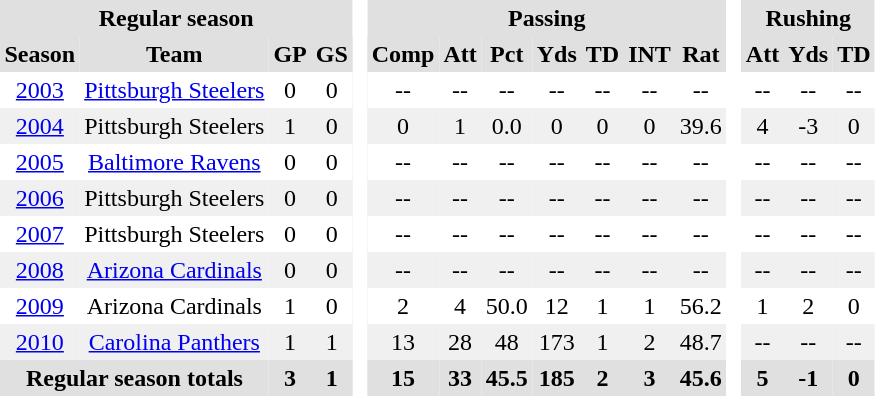<table BORDER="0" CELLPADDING="3" CELLSPACING="0" ID="Table3">
<tr style="text-align:center; background:#e0e0e0;">
<th style="text-align:center;" colspan="4">Regular season</th>
<th rowspan="99" style="text-align:center; background:#fff;"> </th>
<th style="text-align:center;" colspan="7">Passing</th>
<th rowspan="99" style="text-align:center; background:#fff;"> </th>
<th style="text-align:center;" colspan="3">Rushing</th>
</tr>
<tr style="text-align:center; background:#e0e0e0;">
<th style="text-align:center;">Season</th>
<th style="text-align:center;">Team</th>
<th style="text-align:center;">GP</th>
<th style="text-align:center;">GS</th>
<th style="text-align:center;">Comp</th>
<th style="text-align:center;">Att</th>
<th style="text-align:center;">Pct</th>
<th style="text-align:center;">Yds</th>
<th style="text-align:center;">TD</th>
<th style="text-align:center;">INT</th>
<th style="text-align:center;">Rat</th>
<th style="text-align:center;">Att</th>
<th style="text-align:center;">Yds</th>
<th style="text-align:center;">TD</th>
</tr>
<tr style="text-align:center;">
<td><a href='#'>2003</a></td>
<td><a href='#'>Pittsburgh Steelers</a></td>
<td>0</td>
<td>0</td>
<td>--</td>
<td>--</td>
<td>--</td>
<td>--</td>
<td>--</td>
<td>--</td>
<td>--</td>
<td>--</td>
<td>--</td>
<td>--</td>
</tr>
<tr style="text-align:center; background:#f0f0f0;">
<td><a href='#'>2004</a></td>
<td>Pittsburgh Steelers</td>
<td>1</td>
<td>0</td>
<td>0</td>
<td>1</td>
<td>0.0</td>
<td>0</td>
<td>0</td>
<td>0</td>
<td>39.6</td>
<td>4</td>
<td>-3</td>
<td>0</td>
</tr>
<tr style="text-align:center;">
<td><a href='#'>2005</a></td>
<td><a href='#'>Baltimore Ravens</a></td>
<td>0</td>
<td>0</td>
<td>--</td>
<td>--</td>
<td>--</td>
<td>--</td>
<td>--</td>
<td>--</td>
<td>--</td>
<td>--</td>
<td>--</td>
<td>--</td>
</tr>
<tr style="text-align:center; background:#f0f0f0;">
<td><a href='#'>2006</a></td>
<td>Pittsburgh Steelers</td>
<td>0</td>
<td>0</td>
<td>--</td>
<td>--</td>
<td>--</td>
<td>--</td>
<td>--</td>
<td>--</td>
<td>--</td>
<td>--</td>
<td>--</td>
<td>--</td>
</tr>
<tr style="text-align:center;">
<td><a href='#'>2007</a></td>
<td>Pittsburgh Steelers</td>
<td>0</td>
<td>0</td>
<td>--</td>
<td>--</td>
<td>--</td>
<td>--</td>
<td>--</td>
<td>--</td>
<td>--</td>
<td>--</td>
<td>--</td>
<td>--</td>
</tr>
<tr style="text-align:center; background:#f0f0f0;">
<td><a href='#'>2008</a></td>
<td><a href='#'>Arizona Cardinals</a></td>
<td>0</td>
<td>0</td>
<td>--</td>
<td>--</td>
<td>--</td>
<td>--</td>
<td>--</td>
<td>--</td>
<td>--</td>
<td>--</td>
<td>--</td>
<td>--</td>
</tr>
<tr style="text-align:center;">
<td><a href='#'>2009</a></td>
<td>Arizona Cardinals</td>
<td>1</td>
<td>0</td>
<td>2</td>
<td>4</td>
<td>50.0</td>
<td>12</td>
<td>1</td>
<td>1</td>
<td>56.2</td>
<td>1</td>
<td>2</td>
<td>0</td>
</tr>
<tr style="text-align:center; background:#f0f0f0;">
<td><a href='#'>2010</a></td>
<td><a href='#'>Carolina Panthers</a></td>
<td>1</td>
<td>1</td>
<td>13</td>
<td>28</td>
<td>48</td>
<td>173</td>
<td>1</td>
<td>2</td>
<td>48.7</td>
<td>--</td>
<td>--</td>
<td>--</td>
</tr>
<tr style="text-align:center; background:#e0e0e0;">
<th colspan="2">Regular season totals</th>
<th style="text-align:center;">3</th>
<th style="text-align:center;">1</th>
<th style="text-align:center;">15</th>
<th style="text-align:center;">33</th>
<th style="text-align:center;">45.5</th>
<th style="text-align:center;">185</th>
<th style="text-align:center;">2</th>
<th style="text-align:center;">3</th>
<th style="text-align:center;">45.6</th>
<th style="text-align:center;">5</th>
<th style="text-align:center;">-1</th>
<th style="text-align:center;">0</th>
</tr>
</table>
